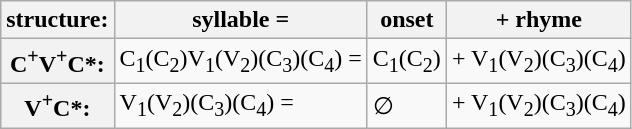<table class="wikitable">
<tr>
<th>structure:</th>
<th>syllable =</th>
<th>onset</th>
<th>+ rhyme</th>
</tr>
<tr>
<th>C<sup>+</sup>V<sup>+</sup>C*:</th>
<td>C<sub>1</sub>(C<sub>2</sub>)V<sub>1</sub>(V<sub>2</sub>)(C<sub>3</sub>)(C<sub>4</sub>) =</td>
<td>C<sub>1</sub>(C<sub>2</sub>)</td>
<td>+ V<sub>1</sub>(V<sub>2</sub>)(C<sub>3</sub>)(C<sub>4</sub>)</td>
</tr>
<tr>
<th>V<sup>+</sup>C*:</th>
<td>V<sub>1</sub>(V<sub>2</sub>)(C<sub>3</sub>)(C<sub>4</sub>) =</td>
<td Title="null">∅</td>
<td>+ V<sub>1</sub>(V<sub>2</sub>)(C<sub>3</sub>)(C<sub>4</sub>)</td>
</tr>
</table>
